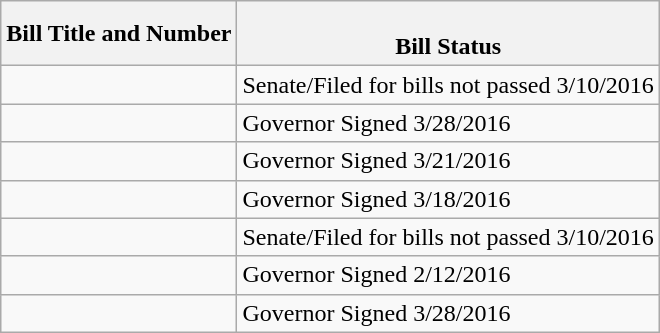<table class="wikitable">
<tr>
<th>Bill Title and Number</th>
<th><br>Bill Status</th>
</tr>
<tr>
<td></td>
<td>Senate/Filed for bills not passed 3/10/2016</td>
</tr>
<tr>
<td></td>
<td>Governor Signed 3/28/2016</td>
</tr>
<tr>
<td></td>
<td>Governor Signed 3/21/2016</td>
</tr>
<tr>
<td></td>
<td>Governor Signed 3/18/2016</td>
</tr>
<tr>
<td></td>
<td>Senate/Filed for bills not passed 3/10/2016</td>
</tr>
<tr>
<td></td>
<td>Governor Signed 2/12/2016</td>
</tr>
<tr>
<td></td>
<td>Governor Signed 3/28/2016</td>
</tr>
</table>
